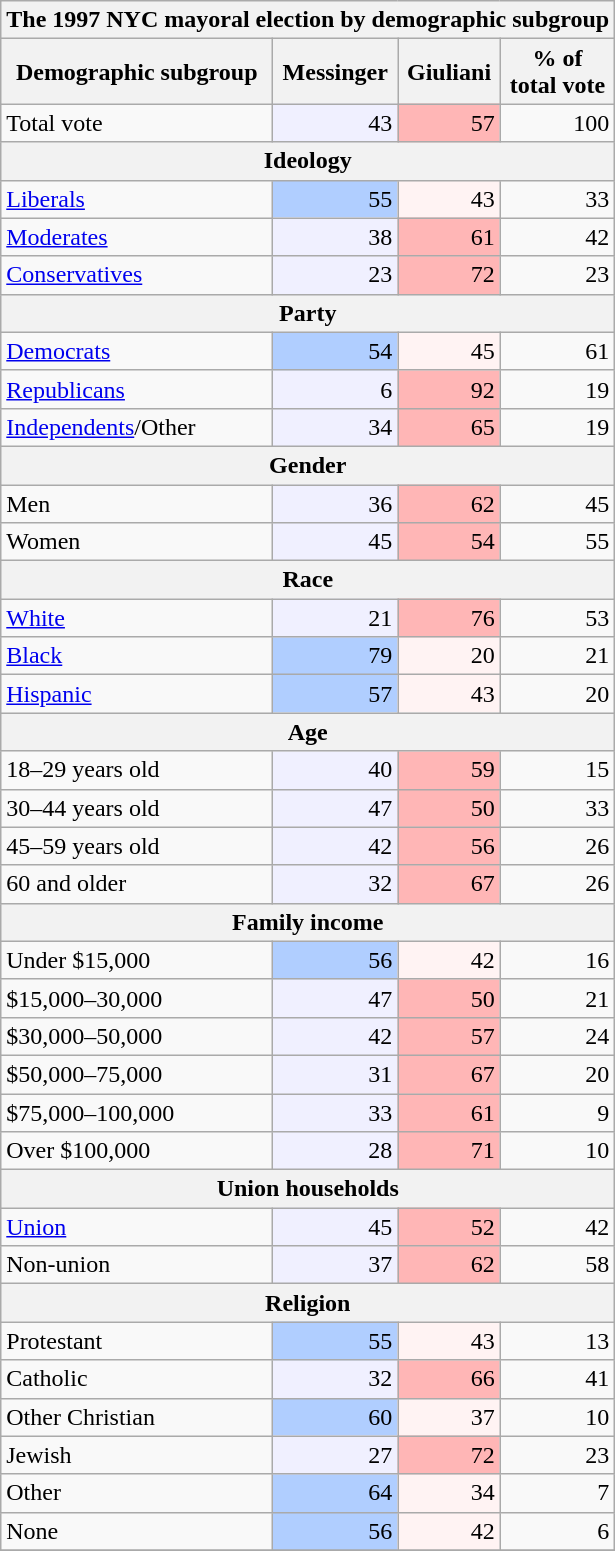<table class=wikitable>
<tr>
<th colspan="8">The 1997 NYC mayoral election by demographic subgroup</th>
</tr>
<tr>
<th>Demographic subgroup</th>
<th>Messinger</th>
<th>Giuliani</th>
<th>% of<br>total vote</th>
</tr>
<tr>
<td>Total vote</td>
<td style="text-align:right; background:#f0f0ff;">43</td>
<td style="text-align:right; background:#ffb6b6;">57</td>
<td style="text-align:right;">100</td>
</tr>
<tr>
<th colspan=5>Ideology</th>
</tr>
<tr>
<td><a href='#'>Liberals</a></td>
<td style="text-align:right; background:#b0ceff;">55</td>
<td style="text-align:right; background:#fff3f3;">43</td>
<td style="text-align:right;">33</td>
</tr>
<tr>
<td><a href='#'>Moderates</a></td>
<td style="text-align:right; background:#f0f0ff;">38</td>
<td style="text-align:right; background:#ffb6b6;">61</td>
<td style="text-align:right;">42</td>
</tr>
<tr>
<td><a href='#'>Conservatives</a></td>
<td style="text-align:right; background:#f0f0ff;">23</td>
<td style="text-align:right; background:#ffb6b6;">72</td>
<td style="text-align:right;">23</td>
</tr>
<tr>
<th colspan=5>Party</th>
</tr>
<tr>
<td><a href='#'>Democrats</a></td>
<td style="text-align:right; background:#b0ceff;">54</td>
<td style="text-align:right; background:#fff3f3;">45</td>
<td style="text-align:right;">61</td>
</tr>
<tr>
<td><a href='#'>Republicans</a></td>
<td style="text-align:right; background:#f0f0ff;">6</td>
<td style="text-align:right; background:#ffb6b6;">92</td>
<td style="text-align:right;">19</td>
</tr>
<tr>
<td><a href='#'>Independents</a>/Other</td>
<td style="text-align:right; background:#f0f0ff;">34</td>
<td style="text-align:right; background:#ffb6b6;">65</td>
<td style="text-align:right;">19</td>
</tr>
<tr>
<th colspan=5>Gender</th>
</tr>
<tr>
<td>Men</td>
<td style="text-align:right; background:#f0f0ff;">36</td>
<td style="text-align:right; background:#ffb6b6;">62</td>
<td style="text-align:right;">45</td>
</tr>
<tr>
<td>Women</td>
<td style="text-align:right; background:#f0f0ff;">45</td>
<td style="text-align:right; background:#ffb6b6;">54</td>
<td style="text-align:right;">55</td>
</tr>
<tr>
<th colspan=5>Race</th>
</tr>
<tr>
<td><a href='#'>White</a></td>
<td style="text-align:right; background:#f0f0ff;">21</td>
<td style="text-align:right; background:#ffb6b6;">76</td>
<td style="text-align:right;">53</td>
</tr>
<tr>
<td><a href='#'>Black</a></td>
<td style="text-align:right; background:#b0ceff;">79</td>
<td style="text-align:right; background:#fff3f3;">20</td>
<td style="text-align:right;">21</td>
</tr>
<tr>
<td><a href='#'>Hispanic</a></td>
<td style="text-align:right; background:#b0ceff;">57</td>
<td style="text-align:right; background:#fff3f3;">43</td>
<td style="text-align:right;">20</td>
</tr>
<tr>
<th colspan=5>Age</th>
</tr>
<tr>
<td>18–29 years old</td>
<td style="text-align:right; background:#f0f0ff;">40</td>
<td style="text-align:right; background:#ffb6b6;">59</td>
<td style="text-align:right;">15</td>
</tr>
<tr>
<td>30–44 years old</td>
<td style="text-align:right; background:#f0f0ff;">47</td>
<td style="text-align:right; background:#ffb6b6;">50</td>
<td style="text-align:right;">33</td>
</tr>
<tr>
<td>45–59 years old</td>
<td style="text-align:right; background:#f0f0ff;">42</td>
<td style="text-align:right; background:#ffb6b6;">56</td>
<td style="text-align:right;">26</td>
</tr>
<tr>
<td>60 and older</td>
<td style="text-align:right; background:#f0f0ff;">32</td>
<td style="text-align:right; background:#ffb6b6;">67</td>
<td style="text-align:right;">26</td>
</tr>
<tr>
<th colspan=5>Family income</th>
</tr>
<tr>
<td>Under $15,000</td>
<td style="text-align:right; background:#b0ceff;">56</td>
<td style="text-align:right; background:#fff3f3;">42</td>
<td style="text-align:right;">16</td>
</tr>
<tr>
<td>$15,000–30,000</td>
<td style="text-align:right; background:#f0f0ff;">47</td>
<td style="text-align:right; background:#ffb6b6;">50</td>
<td style="text-align:right;">21</td>
</tr>
<tr>
<td>$30,000–50,000</td>
<td style="text-align:right; background:#f0f0ff;">42</td>
<td style="text-align:right; background:#ffb6b6;">57</td>
<td style="text-align:right;">24</td>
</tr>
<tr>
<td>$50,000–75,000</td>
<td style="text-align:right; background:#f0f0ff;">31</td>
<td style="text-align:right; background:#ffb6b6;">67</td>
<td style="text-align:right;">20</td>
</tr>
<tr>
<td>$75,000–100,000</td>
<td style="text-align:right; background:#f0f0ff;">33</td>
<td style="text-align:right; background:#ffb6b6;">61</td>
<td style="text-align:right;">9</td>
</tr>
<tr>
<td>Over $100,000</td>
<td style="text-align:right; background:#f0f0ff;">28</td>
<td style="text-align:right; background:#ffb6b6;">71</td>
<td style="text-align:right;">10</td>
</tr>
<tr>
<th colspan=5>Union households</th>
</tr>
<tr>
<td><a href='#'>Union</a></td>
<td style="text-align:right; background:#f0f0ff;">45</td>
<td style="text-align:right; background:#ffb6b6;">52</td>
<td style="text-align:right;">42</td>
</tr>
<tr>
<td>Non-union</td>
<td style="text-align:right; background:#f0f0ff;">37</td>
<td style="text-align:right; background:#ffb6b6;">62</td>
<td style="text-align:right;">58</td>
</tr>
<tr>
<th colspan=5>Religion</th>
</tr>
<tr>
<td>Protestant</td>
<td style="text-align:right; background:#b0ceff;">55</td>
<td style="text-align:right; background:#fff3f3;">43</td>
<td style="text-align:right;">13</td>
</tr>
<tr>
<td>Catholic</td>
<td style="text-align:right; background:#f0f0ff;">32</td>
<td style="text-align:right; background:#ffb6b6;">66</td>
<td style="text-align:right;">41</td>
</tr>
<tr>
<td>Other Christian</td>
<td style="text-align:right; background:#b0ceff;">60</td>
<td style="text-align:right; background:#fff3f3;">37</td>
<td style="text-align:right;">10</td>
</tr>
<tr>
<td>Jewish</td>
<td style="text-align:right; background:#f0f0ff;">27</td>
<td style="text-align:right; background:#ffb6b6;">72</td>
<td style="text-align:right;">23</td>
</tr>
<tr>
<td>Other</td>
<td style="text-align:right; background:#b0ceff;">64</td>
<td style="text-align:right; background:#fff3f3;">34</td>
<td style="text-align:right;">7</td>
</tr>
<tr>
<td>None</td>
<td style="text-align:right; background:#b0ceff;">56</td>
<td style="text-align:right; background:#fff3f3;">42</td>
<td style="text-align:right;">6</td>
</tr>
<tr>
</tr>
</table>
